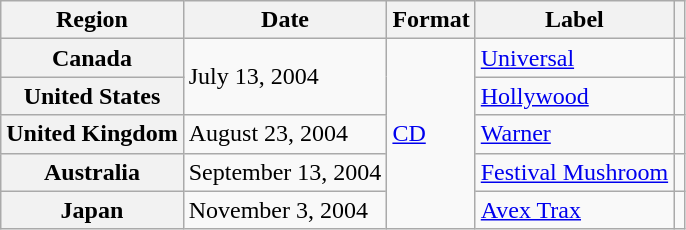<table class="wikitable plainrowheaders">
<tr>
<th scope="col">Region</th>
<th scope="col">Date</th>
<th scope="col">Format</th>
<th scope="col">Label</th>
<th scope="col"></th>
</tr>
<tr>
<th scope="row">Canada</th>
<td rowspan="2">July 13, 2004</td>
<td rowspan="5"><a href='#'>CD</a></td>
<td><a href='#'>Universal</a></td>
<td></td>
</tr>
<tr>
<th scope="row">United States</th>
<td><a href='#'>Hollywood</a></td>
<td></td>
</tr>
<tr>
<th scope="row">United Kingdom</th>
<td>August 23, 2004</td>
<td><a href='#'>Warner</a></td>
<td></td>
</tr>
<tr>
<th scope="row">Australia</th>
<td>September 13, 2004</td>
<td><a href='#'>Festival Mushroom</a></td>
<td></td>
</tr>
<tr>
<th scope="row">Japan</th>
<td>November 3, 2004</td>
<td><a href='#'>Avex Trax</a></td>
<td></td>
</tr>
</table>
